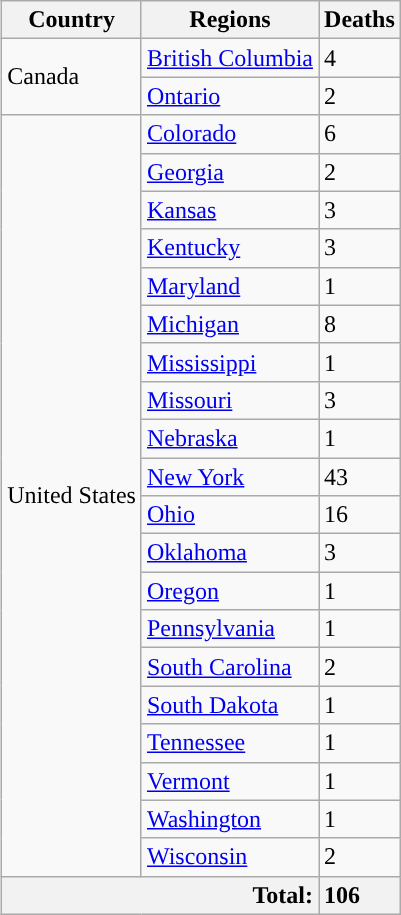<table class="wikitable" style="float:right; margin-left: 1em;">
<tr>
<th>Country</th>
<th>Regions</th>
<th>Deaths</th>
</tr>
<tr>
<td rowspan="2">Canada</td>
<td><a href='#'>British Columbia</a></td>
<td>4</td>
</tr>
<tr>
<td><a href='#'>Ontario</a></td>
<td>2</td>
</tr>
<tr>
<td rowspan="20">United States</td>
<td><a href='#'>Colorado</a></td>
<td>6</td>
</tr>
<tr>
<td><a href='#'>Georgia</a></td>
<td>2</td>
</tr>
<tr>
<td><a href='#'>Kansas</a></td>
<td>3</td>
</tr>
<tr>
<td><a href='#'>Kentucky</a></td>
<td>3</td>
</tr>
<tr>
<td><a href='#'>Maryland</a></td>
<td>1</td>
</tr>
<tr>
<td><a href='#'>Michigan</a></td>
<td>8</td>
</tr>
<tr>
<td><a href='#'>Mississippi</a></td>
<td>1</td>
</tr>
<tr>
<td><a href='#'>Missouri</a></td>
<td>3</td>
</tr>
<tr>
<td><a href='#'>Nebraska</a></td>
<td>1</td>
</tr>
<tr>
<td><a href='#'>New York</a></td>
<td>43</td>
</tr>
<tr>
<td><a href='#'>Ohio</a></td>
<td>16</td>
</tr>
<tr>
<td><a href='#'>Oklahoma</a></td>
<td>3</td>
</tr>
<tr>
<td><a href='#'>Oregon</a></td>
<td>1</td>
</tr>
<tr>
<td><a href='#'>Pennsylvania</a></td>
<td>1</td>
</tr>
<tr>
<td><a href='#'>South Carolina</a></td>
<td>2</td>
</tr>
<tr>
<td><a href='#'>South Dakota</a></td>
<td>1</td>
</tr>
<tr>
<td><a href='#'>Tennessee</a></td>
<td>1</td>
</tr>
<tr>
<td><a href='#'>Vermont</a></td>
<td>1</td>
</tr>
<tr>
<td><a href='#'>Washington</a></td>
<td>1</td>
</tr>
<tr>
<td><a href='#'>Wisconsin</a></td>
<td>2</td>
</tr>
<tr>
<th colspan="2" style="text-align:right;">Total:</th>
<th style="text-align:left;">106</th>
</tr>
</table>
